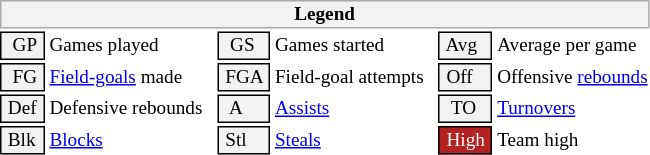<table class="toccolours" style="font-size: 80%; white-space: nowrap;">
<tr>
<th colspan="6" style="background-color: #F2F2F2; border: 1px solid #AAAAAA;">Legend</th>
</tr>
<tr>
<td style="background-color: #F2F2F2; border: 1px solid black;">  GP </td>
<td>Games played</td>
<td style="background-color: #F2F2F2; border: 1px solid black">  GS </td>
<td>Games started</td>
<td style="background-color: #F2F2F2; border: 1px solid black"> Avg </td>
<td>Average per game</td>
</tr>
<tr>
<td style="background-color: #F2F2F2; border: 1px solid black">  FG </td>
<td style="padding-right: 8px"><a href='#'>Field-goals</a> made</td>
<td style="background-color: #F2F2F2; border: 1px solid black"> FGA </td>
<td style="padding-right: 8px">Field-goal attempts</td>
<td style="background-color: #F2F2F2; border: 1px solid black;"> Off </td>
<td>Offensive <a href='#'>rebounds</a></td>
</tr>
<tr>
<td style="background-color: #F2F2F2; border: 1px solid black;"> Def </td>
<td style="padding-right: 8px">Defensive rebounds</td>
<td style="background-color: #F2F2F2; border: 1px solid black">  A </td>
<td style="padding-right: 8px"><a href='#'>Assists</a></td>
<td style="background-color: #F2F2F2; border: 1px solid black">  TO</td>
<td><a href='#'>Turnovers</a></td>
</tr>
<tr>
<td style="background-color: #F2F2F2; border: 1px solid black;"> Blk </td>
<td><a href='#'>Blocks</a></td>
<td style="background-color: #F2F2F2; border: 1px solid black"> Stl </td>
<td><a href='#'>Steals</a></td>
<td style="background:#B22222; color:#ffffff; border: 1px solid black"> High </td>
<td>Team high</td>
</tr>
<tr>
</tr>
</table>
